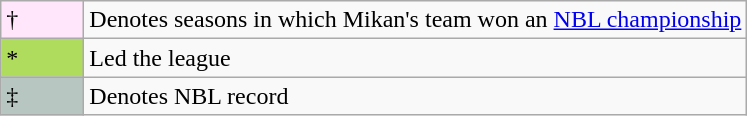<table class ="wikitable">
<tr>
<td style="background:#ffe6fa; width:3em;">†</td>
<td>Denotes seasons in which Mikan's team won an <a href='#'>NBL championship</a></td>
</tr>
<tr>
<td style="background:#afdc5c; width:3em;">*</td>
<td>Led the league</td>
</tr>
<tr>
<td style="background:#b8c6c1; width:3em;">‡</td>
<td>Denotes NBL record</td>
</tr>
</table>
